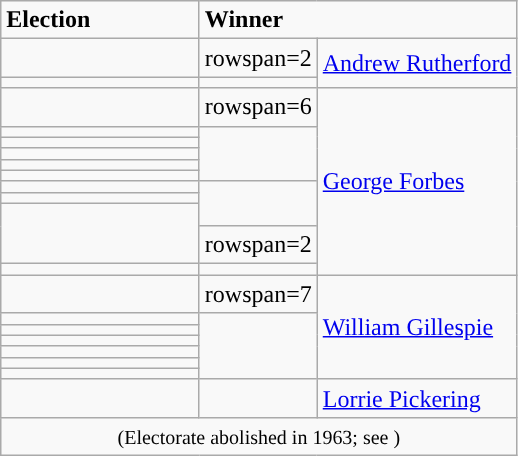<table class="wikitable">
<tr>
<td width=125><strong>Election</strong></td>
<td width=175 colspan=2><strong>Winner</strong></td>
</tr>
<tr>
<td></td>
<td>rowspan=2 </td>
<td rowspan=2><a href='#'>Andrew Rutherford</a></td>
</tr>
<tr>
<td></td>
</tr>
<tr>
<td></td>
<td>rowspan=6 </td>
<td rowspan=11><a href='#'>George Forbes</a></td>
</tr>
<tr>
<td></td>
</tr>
<tr>
<td></td>
</tr>
<tr>
<td></td>
</tr>
<tr>
<td></td>
</tr>
<tr>
<td></td>
</tr>
<tr>
<td></td>
<td rowspan=2 style="border-bottom:solid 0 grey; background:"></td>
</tr>
<tr>
<td></td>
</tr>
<tr>
<td rowspan=2></td>
<td height=8 style="border-top:solid 0 grey; background:"></td>
</tr>
<tr>
<td>rowspan=2 </td>
</tr>
<tr>
<td></td>
</tr>
<tr>
<td></td>
<td>rowspan=7 </td>
<td rowspan=7><a href='#'>William Gillespie</a></td>
</tr>
<tr>
<td></td>
</tr>
<tr>
<td></td>
</tr>
<tr>
<td></td>
</tr>
<tr>
<td></td>
</tr>
<tr>
<td></td>
</tr>
<tr>
<td></td>
</tr>
<tr>
<td></td>
<td></td>
<td><a href='#'>Lorrie Pickering</a></td>
</tr>
<tr>
<td colspan=3 align=center><small>(Electorate abolished in 1963; see )</small></td>
</tr>
</table>
